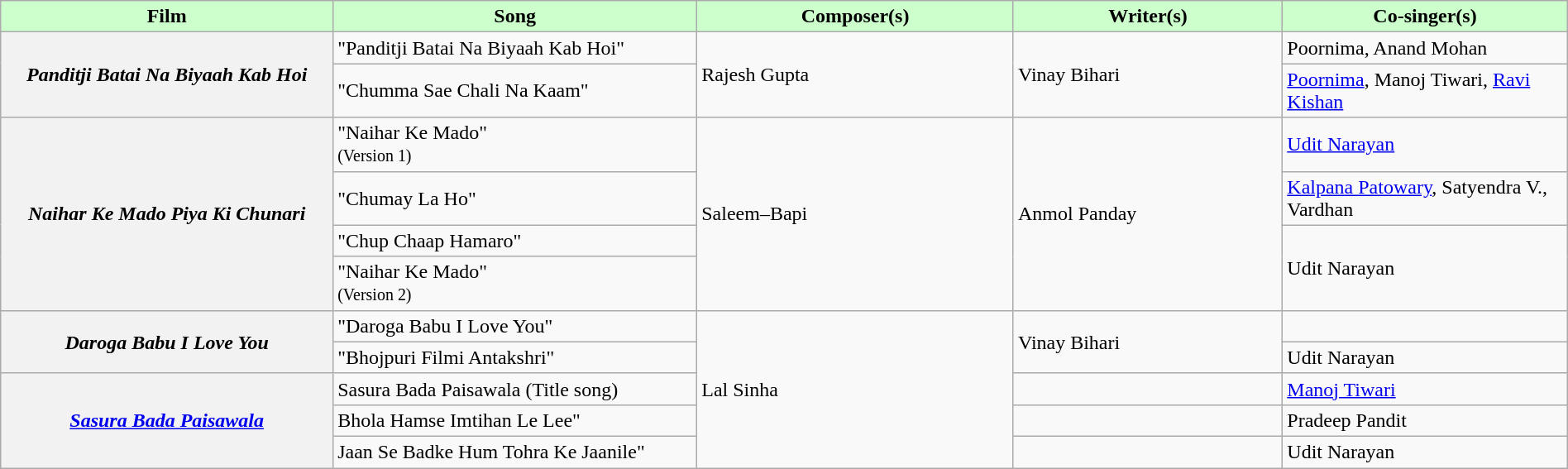<table class="wikitable plainrowheaders" width="100%" textcolor:#000;">
<tr style="background:#cfc; text-align:center;">
<td scope="col" width=21%><strong>Film</strong></td>
<td scope="col" width=23%><strong>Song</strong></td>
<td scope="col" width=20%><strong>Composer(s)</strong></td>
<td scope="col" width=17%><strong>Writer(s)</strong></td>
<td scope="col" width=18%><strong>Co-singer(s)</strong></td>
</tr>
<tr>
<th scope="row" rowspan="2"><em>Panditji Batai Na Biyaah Kab Hoi</em></th>
<td>"Panditji Batai Na Biyaah Kab Hoi"</td>
<td rowspan="2">Rajesh Gupta</td>
<td rowspan="2">Vinay Bihari</td>
<td>Poornima, Anand Mohan</td>
</tr>
<tr>
<td>"Chumma Sae Chali Na Kaam"</td>
<td><a href='#'>Poornima</a>, Manoj Tiwari, <a href='#'>Ravi Kishan</a></td>
</tr>
<tr>
<th scope="row" rowspan="4"><em>Naihar Ke Mado Piya Ki Chunari</em></th>
<td>"Naihar Ke Mado"<br><small>(Version 1)</small></td>
<td rowspan="4">Saleem–Bapi</td>
<td rowspan="4">Anmol Panday</td>
<td><a href='#'>Udit Narayan</a></td>
</tr>
<tr>
<td>"Chumay La Ho"</td>
<td><a href='#'>Kalpana Patowary</a>, Satyendra V., Vardhan</td>
</tr>
<tr>
<td>"Chup Chaap Hamaro"</td>
<td rowspan="2">Udit Narayan</td>
</tr>
<tr>
<td>"Naihar Ke Mado"<br><small>(Version 2)</small></td>
</tr>
<tr>
<th scope="row" rowspan="2"><em>Daroga Babu I Love You</em></th>
<td>"Daroga Babu I Love You"</td>
<td rowspan="5">Lal Sinha</td>
<td rowspan="2">Vinay Bihari</td>
<td></td>
</tr>
<tr>
<td>"Bhojpuri Filmi Antakshri"</td>
<td>Udit Narayan</td>
</tr>
<tr>
<th scope="row" rowspan="3"><em><a href='#'>Sasura Bada Paisawala</a></em></th>
<td>Sasura Bada Paisawala (Title song)</td>
<td></td>
<td><a href='#'>Manoj Tiwari</a></td>
</tr>
<tr>
<td>Bhola Hamse Imtihan Le Lee"</td>
<td></td>
<td>Pradeep Pandit</td>
</tr>
<tr>
<td>Jaan Se Badke Hum Tohra Ke Jaanile"</td>
<td></td>
<td>Udit Narayan</td>
</tr>
</table>
